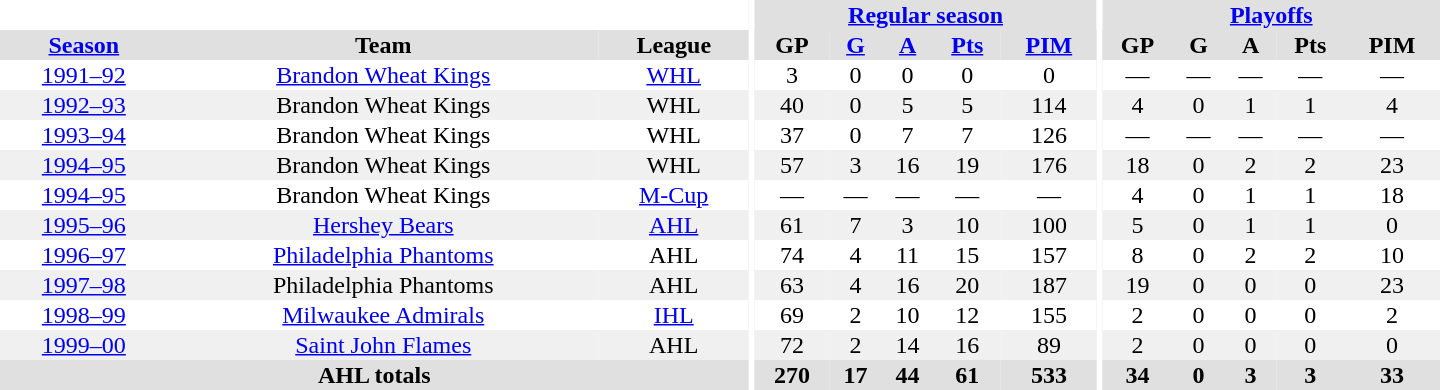<table border="0" cellpadding="1" cellspacing="0" style="text-align:center; width:60em">
<tr bgcolor="#e0e0e0">
<th colspan="3" bgcolor="#ffffff"></th>
<th rowspan="101" bgcolor="#ffffff"></th>
<th colspan="5"><a href='#'>Regular season</a></th>
<th rowspan="101" bgcolor="#ffffff"></th>
<th colspan="5"><a href='#'>Playoffs</a></th>
</tr>
<tr bgcolor="#e0e0e0">
<th><a href='#'>Season</a></th>
<th>Team</th>
<th>League</th>
<th>GP</th>
<th><a href='#'>G</a></th>
<th><a href='#'>A</a></th>
<th><a href='#'>Pts</a></th>
<th><a href='#'>PIM</a></th>
<th>GP</th>
<th>G</th>
<th>A</th>
<th>Pts</th>
<th>PIM</th>
</tr>
<tr>
<td><a href='#'>1991–92</a></td>
<td><a href='#'>Brandon Wheat Kings</a></td>
<td><a href='#'>WHL</a></td>
<td>3</td>
<td>0</td>
<td>0</td>
<td>0</td>
<td>0</td>
<td>—</td>
<td>—</td>
<td>—</td>
<td>—</td>
<td>—</td>
</tr>
<tr bgcolor="#f0f0f0">
<td><a href='#'>1992–93</a></td>
<td>Brandon Wheat Kings</td>
<td>WHL</td>
<td>40</td>
<td>0</td>
<td>5</td>
<td>5</td>
<td>114</td>
<td>4</td>
<td>0</td>
<td>1</td>
<td>1</td>
<td>4</td>
</tr>
<tr>
<td><a href='#'>1993–94</a></td>
<td>Brandon Wheat Kings</td>
<td>WHL</td>
<td>37</td>
<td>0</td>
<td>7</td>
<td>7</td>
<td>126</td>
<td>—</td>
<td>—</td>
<td>—</td>
<td>—</td>
<td>—</td>
</tr>
<tr bgcolor="#f0f0f0">
<td><a href='#'>1994–95</a></td>
<td>Brandon Wheat Kings</td>
<td>WHL</td>
<td>57</td>
<td>3</td>
<td>16</td>
<td>19</td>
<td>176</td>
<td>18</td>
<td>0</td>
<td>2</td>
<td>2</td>
<td>23</td>
</tr>
<tr>
<td><a href='#'>1994–95</a></td>
<td>Brandon Wheat Kings</td>
<td><a href='#'>M-Cup</a></td>
<td>—</td>
<td>—</td>
<td>—</td>
<td>—</td>
<td>—</td>
<td>4</td>
<td>0</td>
<td>1</td>
<td>1</td>
<td>18</td>
</tr>
<tr bgcolor="#f0f0f0">
<td><a href='#'>1995–96</a></td>
<td><a href='#'>Hershey Bears</a></td>
<td><a href='#'>AHL</a></td>
<td>61</td>
<td>7</td>
<td>3</td>
<td>10</td>
<td>100</td>
<td>5</td>
<td>0</td>
<td>1</td>
<td>1</td>
<td>0</td>
</tr>
<tr>
<td><a href='#'>1996–97</a></td>
<td><a href='#'>Philadelphia Phantoms</a></td>
<td>AHL</td>
<td>74</td>
<td>4</td>
<td>11</td>
<td>15</td>
<td>157</td>
<td>8</td>
<td>0</td>
<td>2</td>
<td>2</td>
<td>10</td>
</tr>
<tr bgcolor="#f0f0f0">
<td><a href='#'>1997–98</a></td>
<td>Philadelphia Phantoms</td>
<td>AHL</td>
<td>63</td>
<td>4</td>
<td>16</td>
<td>20</td>
<td>187</td>
<td>19</td>
<td>0</td>
<td>0</td>
<td>0</td>
<td>23</td>
</tr>
<tr>
<td><a href='#'>1998–99</a></td>
<td><a href='#'>Milwaukee Admirals</a></td>
<td><a href='#'>IHL</a></td>
<td>69</td>
<td>2</td>
<td>10</td>
<td>12</td>
<td>155</td>
<td>2</td>
<td>0</td>
<td>0</td>
<td>0</td>
<td>2</td>
</tr>
<tr bgcolor="#f0f0f0">
<td><a href='#'>1999–00</a></td>
<td><a href='#'>Saint John Flames</a></td>
<td>AHL</td>
<td>72</td>
<td>2</td>
<td>14</td>
<td>16</td>
<td>89</td>
<td>2</td>
<td>0</td>
<td>0</td>
<td>0</td>
<td>0</td>
</tr>
<tr bgcolor="#e0e0e0">
<th colspan="3">AHL totals</th>
<th>270</th>
<th>17</th>
<th>44</th>
<th>61</th>
<th>533</th>
<th>34</th>
<th>0</th>
<th>3</th>
<th>3</th>
<th>33</th>
</tr>
</table>
